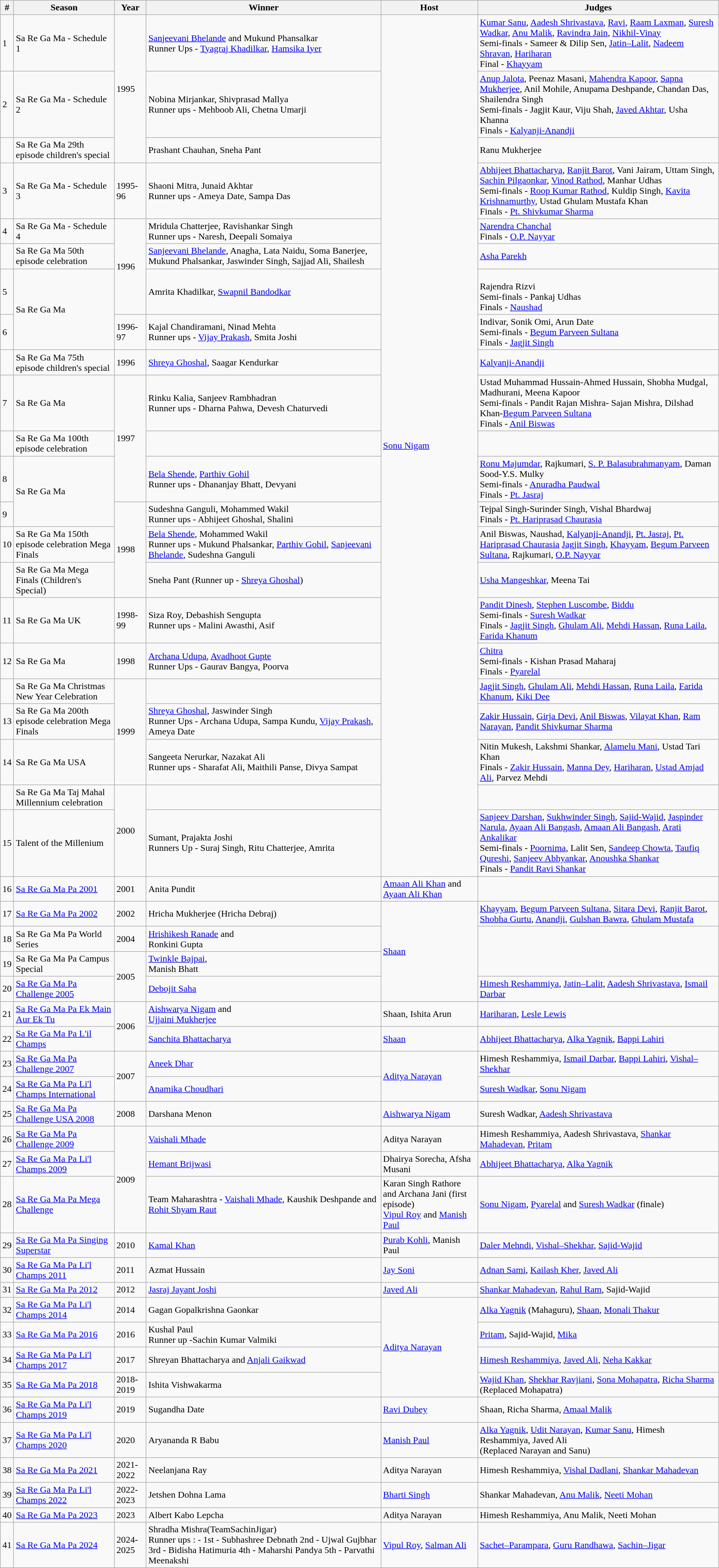<table class="wikitable">
<tr>
<th>#</th>
<th>Season</th>
<th>Year</th>
<th>Winner</th>
<th>Host</th>
<th>Judges</th>
</tr>
<tr>
<td>1</td>
<td>Sa Re Ga Ma - Schedule 1</td>
<td rowspan="3">1995</td>
<td><a href='#'>Sanjeevani Bhelande</a> and Mukund Phansalkar<br>Runner Ups - <a href='#'>Tyagraj Khadilkar</a>, <a href='#'>Hamsika Iyer</a></td>
<td rowspan="22"><a href='#'>Sonu Nigam</a></td>
<td><a href='#'>Kumar Sanu</a>, <a href='#'>Aadesh Shrivastava</a>, <a href='#'>Ravi</a>, <a href='#'>Raam Laxman</a>, <a href='#'>Suresh Wadkar</a>, <a href='#'>Anu Malik</a>, <a href='#'>Ravindra Jain</a>, <a href='#'>Nikhil-Vinay</a><br>Semi-finals - Sameer & Dilip Sen, <a href='#'>Jatin–Lalit</a>, <a href='#'>Nadeem Shravan</a>, <a href='#'>Hariharan</a><br>Final - <a href='#'>Khayyam</a></td>
</tr>
<tr>
<td>2</td>
<td>Sa Re Ga Ma - Schedule 2</td>
<td>Nobina Mirjankar, Shivprasad Mallya<br>Runner ups - Mehboob Ali, Chetna Umarji</td>
<td><a href='#'>Anup Jalota</a>, Peenaz Masani, <a href='#'>Mahendra Kapoor</a>, <a href='#'>Sapna Mukherjee</a>, Anil Mohile, Anupama Deshpande, Chandan Das, Shailendra Singh<br>Semi-finals - Jagjit Kaur, Viju Shah, <a href='#'>Javed Akhtar</a>, Usha Khanna<br>Finals - <a href='#'>Kalyanji-Anandji</a></td>
</tr>
<tr>
<td></td>
<td>Sa Re Ga Ma 29th episode children's special</td>
<td>Prashant Chauhan, Sneha Pant</td>
<td>Ranu Mukherjee</td>
</tr>
<tr>
<td>3</td>
<td>Sa Re Ga Ma - Schedule 3</td>
<td>1995-96</td>
<td>Shaoni Mitra, Junaid Akhtar<br>Runner ups - Ameya Date, Sampa Das</td>
<td><a href='#'>Abhijeet Bhattacharya</a>, <a href='#'>Ranjit Barot</a>, Vani Jairam, Uttam Singh, <a href='#'>Sachin Pilgaonkar</a>, <a href='#'>Vinod Rathod</a>, Manhar Udhas<br>Semi-finals - <a href='#'>Roop Kumar Rathod</a>, Kuldip Singh, <a href='#'>Kavita Krishnamurthy</a>, Ustad Ghulam Mustafa Khan<br>Finals - <a href='#'>Pt. Shivkumar Sharma</a></td>
</tr>
<tr>
<td>4</td>
<td>Sa Re Ga Ma - Schedule 4</td>
<td rowspan="3">1996</td>
<td>Mridula Chatterjee, Ravishankar Singh<br>Runner ups - Naresh, Deepali Somaiya</td>
<td><a href='#'>Narendra Chanchal</a><br>Finals - <a href='#'>O.P. Nayyar</a></td>
</tr>
<tr>
<td></td>
<td>Sa Re Ga Ma 50th episode celebration</td>
<td><a href='#'>Sanjeevani Bhelande</a>, Anagha, Lata Naidu, Soma Banerjee, Mukund Phalsankar, Jaswinder Singh, Sajjad Ali, Shailesh</td>
<td><a href='#'>Asha Parekh</a></td>
</tr>
<tr>
<td>5</td>
<td rowspan="2">Sa Re Ga Ma</td>
<td>Amrita Khadilkar, <a href='#'>Swapnil Bandodkar</a></td>
<td><br>Rajendra Rizvi<br>Semi-finals - Pankaj Udhas<br>Finals - <a href='#'>Naushad</a></td>
</tr>
<tr>
<td>6</td>
<td>1996-97</td>
<td>Kajal Chandiramani, Ninad Mehta<br>Runner ups - <a href='#'>Vijay Prakash</a>, Smita Joshi</td>
<td>Indivar, Sonik Omi, Arun Date<br>Semi-finals - <a href='#'>Begum Parveen Sultana</a><br>Finals - <a href='#'>Jagjit Singh</a></td>
</tr>
<tr>
<td></td>
<td>Sa Re Ga Ma 75th episode children's special</td>
<td>1996</td>
<td><a href='#'>Shreya Ghoshal</a>, Saagar Kendurkar</td>
<td><a href='#'>Kalyanji-Anandji</a></td>
</tr>
<tr>
<td>7</td>
<td>Sa Re Ga Ma</td>
<td rowspan="3">1997</td>
<td>Rinku Kalia, Sanjeev Rambhadran<br>Runner ups - Dharna Pahwa, Devesh Chaturvedi</td>
<td>Ustad Muhammad Hussain-Ahmed Hussain, Shobha Mudgal, Madhurani, Meena Kapoor<br>Semi-finals - Pandit Rajan Mishra- Sajan Mishra, Dilshad Khan-<a href='#'>Begum Parveen Sultana</a><br>Finals - <a href='#'>Anil Biswas</a></td>
</tr>
<tr>
<td></td>
<td>Sa Re Ga Ma 100th episode celebration</td>
<td></td>
<td></td>
</tr>
<tr>
<td>8</td>
<td rowspan="2">Sa Re Ga Ma</td>
<td><a href='#'>Bela Shende</a>, <a href='#'>Parthiv Gohil</a><br>Runner ups - Dhananjay Bhatt, Devyani</td>
<td><a href='#'>Ronu Majumdar</a>, Rajkumari, <a href='#'>S. P. Balasubrahmanyam</a>, Daman Sood-Y.S. Mulky<br>Semi-finals - <a href='#'>Anuradha Paudwal</a><br>Finals - <a href='#'>Pt. Jasraj</a></td>
</tr>
<tr>
<td>9</td>
<td rowspan="3">1998</td>
<td>Sudeshna Ganguli, Mohammed Wakil<br>Runner ups - Abhijeet Ghoshal, Shalini</td>
<td>Tejpal Singh-Surinder Singh, Vishal Bhardwaj<br>Finals - <a href='#'>Pt. Hariprasad Chaurasia</a></td>
</tr>
<tr>
<td>10</td>
<td>Sa Re Ga Ma 150th episode celebration Mega Finals</td>
<td><a href='#'>Bela Shende</a>, Mohammed Wakil<br>Runner ups - Mukund Phalsankar, <a href='#'>Parthiv Gohil</a>, <a href='#'>Sanjeevani Bhelande</a>, Sudeshna Ganguli</td>
<td>Anil Biswas, Naushad, <a href='#'>Kalyanji-Anandji</a>, <a href='#'>Pt. Jasraj</a>, <a href='#'>Pt. Hariprasad Chaurasia</a> <a href='#'>Jagjit Singh</a>, <a href='#'>Khayyam</a>, <a href='#'>Begum Parveen Sultana</a>, Rajkumari, <a href='#'>O.P. Nayyar</a></td>
</tr>
<tr>
<td></td>
<td>Sa Re Ga Ma Mega Finals (Children's Special)</td>
<td>Sneha Pant (Runner up - <a href='#'>Shreya Ghoshal</a>)</td>
<td><a href='#'>Usha Mangeshkar</a>, Meena Tai</td>
</tr>
<tr>
<td>11</td>
<td>Sa Re Ga Ma UK</td>
<td>1998-99</td>
<td>Siza Roy, Debashish Sengupta<br>Runner ups - Malini Awasthi, Asif</td>
<td><a href='#'>Pandit Dinesh</a>, <a href='#'>Stephen Luscombe</a>, <a href='#'>Biddu</a><br>Semi-finals - <a href='#'>Suresh Wadkar</a><br>Finals - <a href='#'>Jagjit Singh</a>, <a href='#'>Ghulam Ali</a>, <a href='#'>Mehdi Hassan</a>, <a href='#'>Runa Laila</a>, <a href='#'>Farida Khanum</a></td>
</tr>
<tr>
<td>12</td>
<td>Sa Re Ga Ma</td>
<td>1998</td>
<td><a href='#'>Archana Udupa</a>, <a href='#'>Avadhoot Gupte</a><br>Runner Ups - Gaurav Bangya, Poorva</td>
<td><a href='#'>Chitra</a><br>Semi-finals - Kishan Prasad Maharaj<br>Finals - <a href='#'>Pyarelal</a></td>
</tr>
<tr>
<td></td>
<td>Sa Re Ga Ma Christmas New Year Celebration</td>
<td rowspan="3">1999</td>
<td></td>
<td><a href='#'>Jagjit Singh</a>, <a href='#'>Ghulam Ali</a>, <a href='#'>Mehdi Hassan</a>, <a href='#'>Runa Laila</a>, <a href='#'>Farida Khanum</a>, <a href='#'>Kiki Dee</a></td>
</tr>
<tr>
<td>13</td>
<td>Sa Re Ga Ma 200th episode celebration Mega Finals</td>
<td><a href='#'>Shreya Ghoshal</a>, Jaswinder Singh<br>Runner Ups - Archana Udupa, Sampa Kundu, <a href='#'>Vijay Prakash</a>, Ameya Date</td>
<td><a href='#'>Zakir Hussain</a>, <a href='#'>Girja Devi</a>, <a href='#'>Anil Biswas</a>, <a href='#'>Vilayat Khan</a>, <a href='#'>Ram Narayan</a>, <a href='#'>Pandit Shivkumar Sharma</a></td>
</tr>
<tr>
<td>14</td>
<td>Sa Re Ga Ma USA</td>
<td>Sangeeta Nerurkar, Nazakat Ali<br>Runner ups - Sharafat Ali, Maithili Panse, Divya Sampat</td>
<td>Nitin Mukesh, Lakshmi Shankar, <a href='#'>Alamelu Mani</a>, Ustad Tari Khan<br>Finals - <a href='#'>Zakir Hussain</a>, <a href='#'>Manna Dey</a>, <a href='#'>Hariharan</a>, <a href='#'>Ustad Amjad Ali</a>, Parvez Mehdi</td>
</tr>
<tr>
<td></td>
<td>Sa Re Ga Ma Taj Mahal Millennium celebration</td>
<td rowspan="2">2000</td>
<td></td>
<td></td>
</tr>
<tr>
<td>15</td>
<td>Talent of the Millenium</td>
<td>Sumant, Prajakta Joshi<br>Runners Up - Suraj Singh, Ritu Chatterjee, Amrita</td>
<td><a href='#'>Sanjeev Darshan</a>, <a href='#'>Sukhwinder Singh</a>, <a href='#'>Sajid-Wajid</a>, <a href='#'>Jaspinder Narula</a>, <a href='#'>Ayaan Ali Bangash</a>, <a href='#'>Amaan Ali Bangash</a>, <a href='#'>Arati Ankalikar</a><br>Semi-finals - <a href='#'>Poornima</a>, Lalit Sen, <a href='#'>Sandeep Chowta</a>, <a href='#'>Taufiq Qureshi</a>, <a href='#'>Sanjeev Abhyankar</a>, <a href='#'>Anoushka Shankar</a><br>Finals - <a href='#'>Pandit Ravi Shankar</a></td>
</tr>
<tr>
<td>16</td>
<td><a href='#'>Sa Re Ga Ma Pa 2001</a></td>
<td>2001</td>
<td>Anita Pundit</td>
<td><a href='#'>Amaan Ali Khan</a> and <a href='#'>Ayaan Ali Khan</a></td>
<td></td>
</tr>
<tr>
<td>17</td>
<td><a href='#'>Sa Re Ga Ma Pa 2002</a></td>
<td>2002</td>
<td>Hricha Mukherjee (Hricha Debraj)</td>
<td rowspan="4"><a href='#'>Shaan</a></td>
<td><a href='#'>Khayyam</a>, <a href='#'>Begum Parveen Sultana</a>, <a href='#'>Sitara Devi</a>, <a href='#'>Ranjit Barot</a>, <a href='#'>Shobha Gurtu</a>, <a href='#'>Anandji</a>, <a href='#'>Gulshan Bawra</a>, <a href='#'>Ghulam Mustafa</a></td>
</tr>
<tr>
<td>18</td>
<td>Sa Re Ga Ma Pa World Series</td>
<td>2004</td>
<td><a href='#'>Hrishikesh Ranade</a> and <br>Ronkini Gupta</td>
<td rowspan="2"></td>
</tr>
<tr>
<td>19</td>
<td>Sa Re Ga Ma Pa Campus Special</td>
<td rowspan="2">2005</td>
<td><a href='#'>Twinkle Bajpai</a>, <br>Manish Bhatt</td>
</tr>
<tr>
<td>20</td>
<td><a href='#'>Sa Re Ga Ma Pa Challenge 2005</a></td>
<td><a href='#'>Debojit Saha</a></td>
<td><a href='#'>Himesh Reshammiya</a>, <a href='#'>Jatin–Lalit</a>, <a href='#'>Aadesh Shrivastava</a>, <a href='#'>Ismail Darbar</a></td>
</tr>
<tr>
<td>21</td>
<td><a href='#'>Sa Re Ga Ma Pa Ek Main Aur Ek Tu</a></td>
<td rowspan="2">2006</td>
<td><a href='#'>Aishwarya Nigam</a> and  <br><a href='#'>Ujjaini Mukherjee</a></td>
<td>Shaan, Ishita Arun</td>
<td><a href='#'>Hariharan</a>, <a href='#'>Lesle Lewis</a></td>
</tr>
<tr>
<td>22</td>
<td><a href='#'>Sa Re Ga Ma Pa L'il Champs</a></td>
<td><a href='#'>Sanchita Bhattacharya</a></td>
<td><a href='#'>Shaan</a></td>
<td><a href='#'>Abhijeet Bhattacharya</a>, <a href='#'>Alka Yagnik</a>, <a href='#'>Bappi Lahiri</a></td>
</tr>
<tr>
<td>23</td>
<td><a href='#'>Sa Re Ga Ma Pa Challenge 2007</a></td>
<td rowspan="2">2007</td>
<td><a href='#'>Aneek Dhar</a></td>
<td rowspan="2"><a href='#'>Aditya Narayan</a></td>
<td>Himesh Reshammiya, <a href='#'>Ismail Darbar</a>, <a href='#'>Bappi Lahiri</a>, <a href='#'>Vishal–Shekhar</a></td>
</tr>
<tr>
<td>24</td>
<td><a href='#'>Sa Re Ga Ma Pa Li'l Champs International</a></td>
<td><a href='#'>Anamika Choudhari</a></td>
<td><a href='#'>Suresh Wadkar</a>, <a href='#'>Sonu Nigam</a></td>
</tr>
<tr>
<td>25</td>
<td><a href='#'>Sa Re Ga Ma Pa Challenge USA 2008</a></td>
<td>2008</td>
<td>Darshana Menon</td>
<td><a href='#'>Aishwarya Nigam</a></td>
<td>Suresh Wadkar, <a href='#'>Aadesh Shrivastava</a></td>
</tr>
<tr>
<td>26</td>
<td><a href='#'>Sa Re Ga Ma Pa Challenge 2009</a></td>
<td rowspan="3">2009</td>
<td><a href='#'>Vaishali Mhade</a></td>
<td>Aditya Narayan</td>
<td>Himesh Reshammiya, Aadesh Shrivastava, <a href='#'>Shankar Mahadevan</a>, <a href='#'>Pritam</a></td>
</tr>
<tr>
<td>27</td>
<td><a href='#'>Sa Re Ga Ma Pa Li'l Champs 2009</a></td>
<td><a href='#'>Hemant Brijwasi</a></td>
<td>Dhairya Sorecha, Afsha Musani</td>
<td><a href='#'>Abhijeet Bhattacharya</a>, <a href='#'>Alka Yagnik</a></td>
</tr>
<tr>
<td>28</td>
<td><a href='#'>Sa Re Ga Ma Pa Mega Challenge</a></td>
<td>Team Maharashtra - <a href='#'>Vaishali Mhade</a>, Kaushik Deshpande and <a href='#'>Rohit Shyam Raut</a></td>
<td>Karan Singh Rathore and Archana Jani (first episode)<br><a href='#'>Vipul Roy</a> and <a href='#'>Manish Paul</a></td>
<td><a href='#'>Sonu Nigam</a>, <a href='#'>Pyarelal</a> and <a href='#'>Suresh Wadkar</a> (finale)</td>
</tr>
<tr>
<td>29</td>
<td><a href='#'>Sa Re Ga Ma Pa Singing Superstar</a></td>
<td>2010</td>
<td><a href='#'>Kamal Khan</a></td>
<td><a href='#'>Purab Kohli</a>, Manish Paul</td>
<td><a href='#'>Daler Mehndi</a>, <a href='#'>Vishal–Shekhar</a>, <a href='#'>Sajid-Wajid</a></td>
</tr>
<tr>
<td>30</td>
<td><a href='#'>Sa Re Ga Ma Pa Li'l Champs 2011</a></td>
<td>2011</td>
<td>Azmat Hussain</td>
<td><a href='#'>Jay Soni</a></td>
<td><a href='#'>Adnan Sami</a>, <a href='#'>Kailash Kher</a>, <a href='#'>Javed Ali</a></td>
</tr>
<tr>
<td>31</td>
<td><a href='#'>Sa Re Ga Ma Pa 2012</a></td>
<td>2012</td>
<td><a href='#'>Jasraj Jayant Joshi</a></td>
<td><a href='#'>Javed Ali</a></td>
<td><a href='#'>Shankar Mahadevan</a>, <a href='#'>Rahul Ram</a>, Sajid-Wajid</td>
</tr>
<tr>
<td>32</td>
<td><a href='#'>Sa Re Ga Ma Pa Li'l Champs 2014</a></td>
<td>2014</td>
<td>Gagan Gopalkrishna Gaonkar</td>
<td rowspan="4"><a href='#'>Aditya Narayan</a></td>
<td><a href='#'>Alka Yagnik</a> (Mahaguru), <a href='#'>Shaan</a>, <a href='#'>Monali Thakur</a></td>
</tr>
<tr>
<td>33</td>
<td><a href='#'>Sa Re Ga Ma Pa 2016</a></td>
<td>2016</td>
<td>Kushal Paul<br>Runner up -Sachin Kumar Valmiki</td>
<td><a href='#'>Pritam</a>, Sajid-Wajid, <a href='#'>Mika</a></td>
</tr>
<tr>
<td>34</td>
<td><a href='#'>Sa Re Ga Ma Pa Li'l Champs 2017</a></td>
<td>2017</td>
<td>Shreyan Bhattacharya and  <a href='#'>Anjali Gaikwad</a></td>
<td><a href='#'>Himesh Reshammiya</a>, <a href='#'>Javed Ali</a>, <a href='#'>Neha Kakkar</a></td>
</tr>
<tr>
<td>35</td>
<td><a href='#'>Sa Re Ga Ma Pa 2018</a></td>
<td>2018-2019</td>
<td>Ishita Vishwakarma</td>
<td><a href='#'>Wajid Khan</a>, <a href='#'>Shekhar Ravjiani</a>, <a href='#'>Sona Mohapatra</a>, <a href='#'>Richa Sharma</a> (Replaced Mohapatra)</td>
</tr>
<tr>
<td>36</td>
<td><a href='#'>Sa Re Ga Ma Pa Li'l Champs 2019</a></td>
<td>2019</td>
<td>Sugandha Date</td>
<td><a href='#'>Ravi Dubey</a></td>
<td>Shaan, Richa Sharma, <a href='#'>Amaal Malik</a></td>
</tr>
<tr>
<td>37</td>
<td><a href='#'>Sa Re Ga Ma Pa Li'l Champs 2020</a></td>
<td>2020</td>
<td>Aryananda R Babu</td>
<td><a href='#'>Manish Paul</a></td>
<td><a href='#'>Alka Yagnik</a>, <a href='#'>Udit Narayan</a>, <a href='#'>Kumar Sanu</a>, Himesh Reshammiya, Javed Ali<br>(Replaced Narayan and Sanu)</td>
</tr>
<tr>
<td>38</td>
<td><a href='#'>Sa Re Ga Ma Pa 2021</a></td>
<td>2021-2022</td>
<td>Neelanjana Ray</td>
<td>Aditya Narayan</td>
<td>Himesh Reshammiya, <a href='#'>Vishal Dadlani</a>, <a href='#'>Shankar Mahadevan</a></td>
</tr>
<tr>
<td>39</td>
<td><a href='#'>Sa Re Ga Ma Pa Li'l Champs 2022</a></td>
<td>2022-2023</td>
<td>Jetshen Dohna Lama</td>
<td><a href='#'>Bharti Singh</a></td>
<td>Shankar Mahadevan, <a href='#'>Anu Malik</a>, <a href='#'>Neeti Mohan</a></td>
</tr>
<tr>
<td>40</td>
<td><a href='#'>Sa Re Ga Ma Pa 2023</a></td>
<td>2023</td>
<td>Albert Kabo Lepcha</td>
<td>Aditya Narayan</td>
<td>Himesh Reshammiya, Anu Malik, Neeti Mohan</td>
</tr>
<tr>
<td>41</td>
<td><a href='#'>Sa Re Ga Ma Pa 2024</a></td>
<td>2024-2025</td>
<td>Shradha Mishra(TeamSachinJigar)<br>Runner ups : - 
1st - Subhashree Debnath
2nd - Ujwal Gujbhar
3rd - Bidisha Hatimuria
4th - Maharshi Pandya
5th - Parvathi Meenakshi</td>
<td><a href='#'>Vipul Roy</a>, <a href='#'>Salman Ali</a></td>
<td><a href='#'>Sachet–Parampara</a>, <a href='#'>Guru Randhawa</a>, <a href='#'>Sachin–Jigar</a></td>
</tr>
</table>
